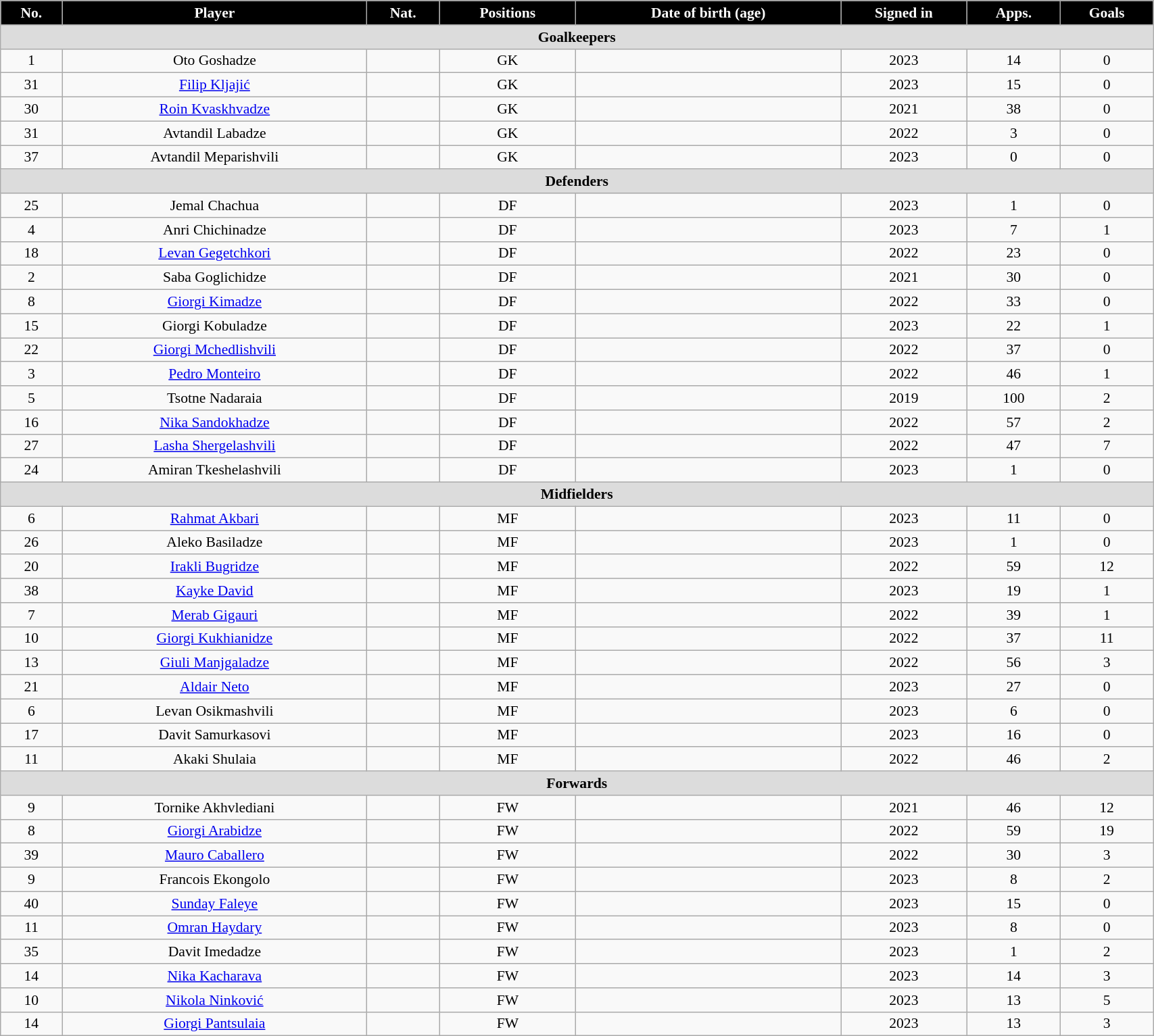<table class="wikitable"  style="text-align:center; font-size:90%; width:90%;">
<tr>
<th style="background:#000000; color:white; text-align:center;">No.</th>
<th style="background:#000000; color:white; text-align:center;">Player</th>
<th style="background:#000000; color:white; text-align:center;">Nat.</th>
<th style="background:#000000; color:white; text-align:center;">Positions</th>
<th style="background:#000000; color:white; text-align:center;">Date of birth (age)</th>
<th style="background:#000000; color:white; text-align:center; max-width:3.5em">Signed in</th>
<th style="background:#000000; color:white; text-align:center;">Apps.</th>
<th style="background:#000000; color:white; text-align:center;">Goals</th>
</tr>
<tr>
<th colspan="11"  style="background:#dcdcdc; text-align:center;">Goalkeepers</th>
</tr>
<tr>
<td>1</td>
<td>Oto Goshadze</td>
<td></td>
<td>GK</td>
<td></td>
<td>2023</td>
<td>14</td>
<td>0</td>
</tr>
<tr>
<td>31</td>
<td><a href='#'>Filip Kljajić</a></td>
<td></td>
<td>GK</td>
<td></td>
<td>2023</td>
<td>15</td>
<td>0</td>
</tr>
<tr>
<td>30</td>
<td><a href='#'>Roin Kvaskhvadze</a></td>
<td></td>
<td>GK</td>
<td></td>
<td>2021</td>
<td>38</td>
<td>0</td>
</tr>
<tr>
<td>31</td>
<td>Avtandil Labadze</td>
<td></td>
<td>GK</td>
<td></td>
<td>2022</td>
<td>3</td>
<td>0</td>
</tr>
<tr>
<td>37</td>
<td>Avtandil Meparishvili</td>
<td></td>
<td>GK</td>
<td></td>
<td>2023</td>
<td>0</td>
<td>0</td>
</tr>
<tr>
<th colspan=11 style="background:#dcdcdc; text-align:center;">Defenders</th>
</tr>
<tr>
<td>25</td>
<td>Jemal Chachua</td>
<td></td>
<td>DF</td>
<td></td>
<td>2023</td>
<td>1</td>
<td>0</td>
</tr>
<tr>
<td>4</td>
<td>Anri Chichinadze</td>
<td></td>
<td>DF</td>
<td></td>
<td>2023</td>
<td>7</td>
<td>1</td>
</tr>
<tr>
<td>18</td>
<td><a href='#'>Levan Gegetchkori</a></td>
<td></td>
<td>DF</td>
<td></td>
<td>2022</td>
<td>23</td>
<td>0</td>
</tr>
<tr>
<td>2</td>
<td>Saba Goglichidze</td>
<td></td>
<td>DF</td>
<td></td>
<td>2021</td>
<td>30</td>
<td>0</td>
</tr>
<tr>
<td>8</td>
<td><a href='#'>Giorgi Kimadze</a></td>
<td></td>
<td>DF</td>
<td></td>
<td>2022</td>
<td>33</td>
<td>0</td>
</tr>
<tr>
<td>15</td>
<td>Giorgi Kobuladze</td>
<td></td>
<td>DF</td>
<td></td>
<td>2023</td>
<td>22</td>
<td>1</td>
</tr>
<tr>
<td>22</td>
<td><a href='#'>Giorgi Mchedlishvili</a></td>
<td></td>
<td>DF</td>
<td></td>
<td>2022</td>
<td>37</td>
<td>0</td>
</tr>
<tr>
<td>3</td>
<td><a href='#'>Pedro Monteiro</a></td>
<td></td>
<td>DF</td>
<td></td>
<td>2022</td>
<td>46</td>
<td>1</td>
</tr>
<tr>
<td>5</td>
<td>Tsotne Nadaraia</td>
<td></td>
<td>DF</td>
<td></td>
<td>2019</td>
<td>100</td>
<td>2</td>
</tr>
<tr>
<td>16</td>
<td><a href='#'>Nika Sandokhadze</a></td>
<td></td>
<td>DF</td>
<td></td>
<td>2022</td>
<td>57</td>
<td>2</td>
</tr>
<tr>
<td>27</td>
<td><a href='#'>Lasha Shergelashvili</a></td>
<td></td>
<td>DF</td>
<td></td>
<td>2022</td>
<td>47</td>
<td>7</td>
</tr>
<tr>
<td>24</td>
<td>Amiran Tkeshelashvili</td>
<td></td>
<td>DF</td>
<td></td>
<td>2023</td>
<td>1</td>
<td>0</td>
</tr>
<tr>
<th colspan=11 style="background:#dcdcdc; text-align:center;">Midfielders</th>
</tr>
<tr>
<td>6</td>
<td><a href='#'>Rahmat Akbari</a></td>
<td></td>
<td>MF</td>
<td></td>
<td>2023</td>
<td>11</td>
<td>0</td>
</tr>
<tr>
<td>26</td>
<td>Aleko Basiladze</td>
<td></td>
<td>MF</td>
<td></td>
<td>2023</td>
<td>1</td>
<td>0</td>
</tr>
<tr>
<td>20</td>
<td><a href='#'>Irakli Bugridze</a></td>
<td></td>
<td>MF</td>
<td></td>
<td>2022</td>
<td>59</td>
<td>12</td>
</tr>
<tr>
<td>38</td>
<td><a href='#'>Kayke David</a></td>
<td></td>
<td>MF</td>
<td></td>
<td>2023</td>
<td>19</td>
<td>1</td>
</tr>
<tr>
<td>7</td>
<td><a href='#'>Merab Gigauri</a></td>
<td></td>
<td>MF</td>
<td></td>
<td>2022</td>
<td>39</td>
<td>1</td>
</tr>
<tr>
<td>10</td>
<td><a href='#'>Giorgi Kukhianidze</a></td>
<td></td>
<td>MF</td>
<td></td>
<td>2022</td>
<td>37</td>
<td>11</td>
</tr>
<tr>
<td>13</td>
<td><a href='#'>Giuli Manjgaladze</a></td>
<td></td>
<td>MF</td>
<td></td>
<td>2022</td>
<td>56</td>
<td>3</td>
</tr>
<tr>
<td>21</td>
<td><a href='#'>Aldair Neto</a></td>
<td></td>
<td>MF</td>
<td></td>
<td>2023</td>
<td>27</td>
<td>0</td>
</tr>
<tr>
<td>6</td>
<td>Levan Osikmashvili</td>
<td></td>
<td>MF</td>
<td></td>
<td>2023</td>
<td>6</td>
<td>0</td>
</tr>
<tr>
<td>17</td>
<td>Davit Samurkasovi</td>
<td></td>
<td>MF</td>
<td></td>
<td>2023</td>
<td>16</td>
<td>0</td>
</tr>
<tr>
<td>11</td>
<td>Akaki Shulaia</td>
<td></td>
<td>MF</td>
<td></td>
<td>2022</td>
<td>46</td>
<td>2</td>
</tr>
<tr>
<th colspan=11 style="background:#dcdcdc; text-align:center;">Forwards</th>
</tr>
<tr>
<td>9</td>
<td>Tornike Akhvlediani</td>
<td></td>
<td>FW</td>
<td></td>
<td>2021</td>
<td>46</td>
<td>12</td>
</tr>
<tr>
<td>8</td>
<td><a href='#'>Giorgi Arabidze</a></td>
<td></td>
<td>FW</td>
<td></td>
<td>2022</td>
<td>59</td>
<td>19</td>
</tr>
<tr>
<td>39</td>
<td><a href='#'>Mauro Caballero</a></td>
<td></td>
<td>FW</td>
<td></td>
<td>2022</td>
<td>30</td>
<td>3</td>
</tr>
<tr>
<td>9</td>
<td>Francois Ekongolo</td>
<td></td>
<td>FW</td>
<td></td>
<td>2023</td>
<td>8</td>
<td>2</td>
</tr>
<tr>
<td>40</td>
<td><a href='#'>Sunday Faleye</a></td>
<td></td>
<td>FW</td>
<td></td>
<td>2023</td>
<td>15</td>
<td>0</td>
</tr>
<tr>
<td>11</td>
<td><a href='#'>Omran Haydary</a></td>
<td></td>
<td>FW</td>
<td></td>
<td>2023</td>
<td>8</td>
<td>0</td>
</tr>
<tr>
<td>35</td>
<td>Davit Imedadze</td>
<td></td>
<td>FW</td>
<td></td>
<td>2023</td>
<td>1</td>
<td>2</td>
</tr>
<tr>
<td>14</td>
<td><a href='#'>Nika Kacharava</a></td>
<td></td>
<td>FW</td>
<td></td>
<td>2023</td>
<td>14</td>
<td>3</td>
</tr>
<tr>
<td>10</td>
<td><a href='#'>Nikola Ninković</a></td>
<td></td>
<td>FW</td>
<td></td>
<td>2023</td>
<td>13</td>
<td>5</td>
</tr>
<tr>
<td>14</td>
<td><a href='#'>Giorgi Pantsulaia</a></td>
<td></td>
<td>FW</td>
<td></td>
<td>2023</td>
<td>13</td>
<td>3</td>
</tr>
</table>
